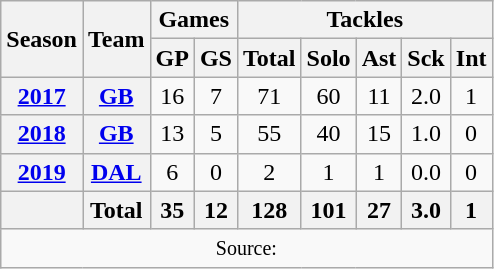<table class=wikitable style="text-align:center;">
<tr>
<th rowspan=2>Season</th>
<th rowspan=2>Team</th>
<th colspan=2>Games</th>
<th colspan=5>Tackles</th>
</tr>
<tr>
<th>GP</th>
<th>GS</th>
<th>Total</th>
<th>Solo</th>
<th>Ast</th>
<th>Sck</th>
<th>Int</th>
</tr>
<tr>
<th><a href='#'>2017</a></th>
<th><a href='#'>GB</a></th>
<td>16</td>
<td>7</td>
<td>71</td>
<td>60</td>
<td>11</td>
<td>2.0</td>
<td>1</td>
</tr>
<tr>
<th><a href='#'>2018</a></th>
<th><a href='#'>GB</a></th>
<td>13</td>
<td>5</td>
<td>55</td>
<td>40</td>
<td>15</td>
<td>1.0</td>
<td>0</td>
</tr>
<tr>
<th><a href='#'>2019</a></th>
<th><a href='#'>DAL</a></th>
<td>6</td>
<td>0</td>
<td>2</td>
<td>1</td>
<td>1</td>
<td>0.0</td>
<td>0</td>
</tr>
<tr>
<th></th>
<th>Total</th>
<th>35</th>
<th>12</th>
<th>128</th>
<th>101</th>
<th>27</th>
<th>3.0</th>
<th>1</th>
</tr>
<tr>
<td colspan="9"><small>Source: </small></td>
</tr>
</table>
